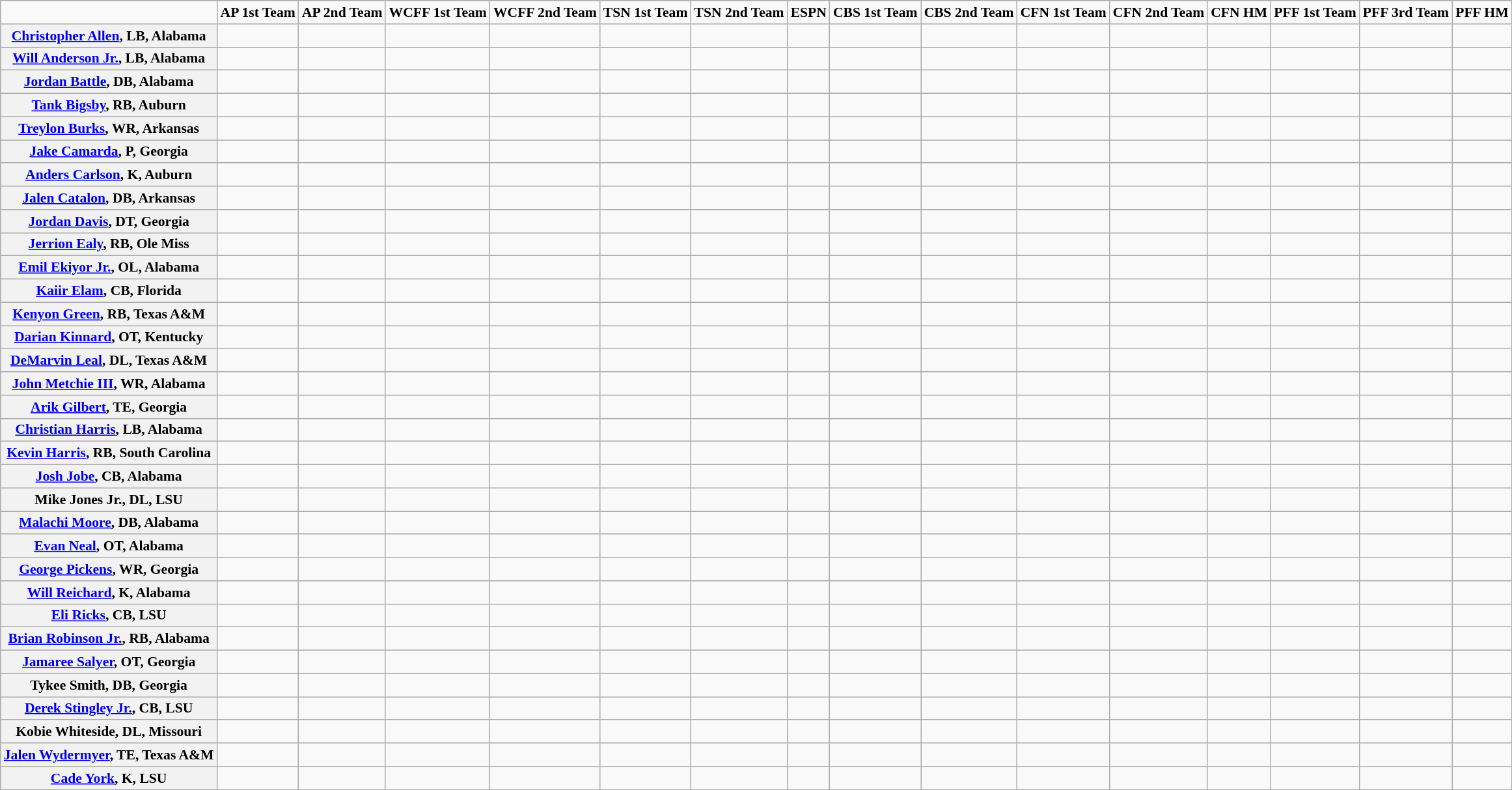<table class="wikitable" style="white-space:nowrap; font-size:90%;">
<tr>
<td></td>
<td><strong>AP 1st Team</strong></td>
<td><strong>AP 2nd Team</strong></td>
<td><strong>WCFF 1st Team</strong></td>
<td><strong>WCFF 2nd Team</strong></td>
<td><strong>TSN 1st Team</strong></td>
<td><strong>TSN 2nd Team</strong></td>
<td><strong>ESPN</strong></td>
<td><strong>CBS 1st Team</strong></td>
<td><strong>CBS 2nd Team</strong></td>
<td><strong>CFN 1st Team</strong></td>
<td><strong>CFN 2nd Team</strong></td>
<td><strong>CFN HM</strong></td>
<td><strong>PFF 1st Team</strong></td>
<td><strong>PFF 3rd Team</strong></td>
<td><strong>PFF HM</strong></td>
</tr>
<tr>
<th><a href='#'>Christopher Allen</a>, LB, Alabama</th>
<td></td>
<td></td>
<td></td>
<td></td>
<td></td>
<td></td>
<td></td>
<td></td>
<td></td>
<td></td>
<td></td>
<td></td>
<td></td>
<td></td>
<td></td>
</tr>
<tr>
<th><a href='#'>Will Anderson Jr.</a>, LB, Alabama</th>
<td></td>
<td></td>
<td></td>
<td></td>
<td></td>
<td></td>
<td></td>
<td></td>
<td></td>
<td></td>
<td></td>
<td></td>
<td></td>
<td></td>
<td></td>
</tr>
<tr>
<th><a href='#'>Jordan Battle</a>, DB, Alabama</th>
<td></td>
<td></td>
<td></td>
<td></td>
<td></td>
<td></td>
<td></td>
<td></td>
<td></td>
<td></td>
<td></td>
<td></td>
<td></td>
<td></td>
<td></td>
</tr>
<tr>
<th><a href='#'>Tank Bigsby</a>, RB, Auburn</th>
<td></td>
<td></td>
<td></td>
<td></td>
<td></td>
<td></td>
<td></td>
<td></td>
<td></td>
<td></td>
<td></td>
<td></td>
<td></td>
<td></td>
<td></td>
</tr>
<tr>
<th><a href='#'>Treylon Burks</a>, WR, Arkansas</th>
<td></td>
<td></td>
<td></td>
<td></td>
<td></td>
<td></td>
<td></td>
<td></td>
<td></td>
<td></td>
<td></td>
<td></td>
<td></td>
<td></td>
<td></td>
</tr>
<tr>
<th><a href='#'>Jake Camarda</a>, P, Georgia</th>
<td></td>
<td></td>
<td></td>
<td></td>
<td></td>
<td></td>
<td></td>
<td></td>
<td></td>
<td></td>
<td></td>
<td></td>
<td></td>
<td></td>
<td></td>
</tr>
<tr>
<th><a href='#'>Anders Carlson</a>, K, Auburn</th>
<td></td>
<td></td>
<td></td>
<td></td>
<td></td>
<td></td>
<td></td>
<td></td>
<td></td>
<td></td>
<td></td>
<td></td>
<td></td>
<td></td>
<td></td>
</tr>
<tr>
<th><a href='#'>Jalen Catalon</a>, DB, Arkansas</th>
<td></td>
<td></td>
<td></td>
<td></td>
<td></td>
<td></td>
<td></td>
<td></td>
<td></td>
<td></td>
<td></td>
<td></td>
<td></td>
<td></td>
<td></td>
</tr>
<tr>
<th><a href='#'>Jordan Davis</a>, DT, Georgia</th>
<td></td>
<td></td>
<td></td>
<td></td>
<td></td>
<td></td>
<td></td>
<td></td>
<td></td>
<td></td>
<td></td>
<td></td>
<td></td>
<td></td>
<td></td>
</tr>
<tr>
<th><a href='#'>Jerrion Ealy</a>, RB, Ole Miss</th>
<td></td>
<td></td>
<td></td>
<td></td>
<td></td>
<td></td>
<td></td>
<td></td>
<td></td>
<td></td>
<td></td>
<td></td>
<td></td>
<td></td>
<td></td>
</tr>
<tr>
<th><a href='#'>Emil Ekiyor Jr.</a>, OL, Alabama</th>
<td></td>
<td></td>
<td></td>
<td></td>
<td></td>
<td></td>
<td></td>
<td></td>
<td></td>
<td></td>
<td></td>
<td></td>
<td></td>
<td></td>
<td></td>
</tr>
<tr>
<th><a href='#'>Kaiir Elam</a>, CB, Florida</th>
<td></td>
<td></td>
<td></td>
<td></td>
<td></td>
<td></td>
<td></td>
<td></td>
<td></td>
<td></td>
<td></td>
<td></td>
<td></td>
<td></td>
<td></td>
</tr>
<tr>
<th><a href='#'>Kenyon Green</a>, RB, Texas A&M</th>
<td></td>
<td></td>
<td></td>
<td></td>
<td></td>
<td></td>
<td></td>
<td></td>
<td></td>
<td></td>
<td></td>
<td></td>
<td></td>
<td></td>
<td></td>
</tr>
<tr>
<th><a href='#'>Darian Kinnard</a>, OT, Kentucky</th>
<td></td>
<td></td>
<td></td>
<td></td>
<td></td>
<td></td>
<td></td>
<td></td>
<td></td>
<td></td>
<td></td>
<td></td>
<td></td>
<td></td>
<td></td>
</tr>
<tr>
<th><a href='#'>DeMarvin Leal</a>, DL, Texas A&M</th>
<td></td>
<td></td>
<td></td>
<td></td>
<td></td>
<td></td>
<td></td>
<td></td>
<td></td>
<td></td>
<td></td>
<td></td>
<td></td>
<td></td>
<td></td>
</tr>
<tr>
<th><a href='#'>John Metchie III</a>, WR, Alabama</th>
<td></td>
<td></td>
<td></td>
<td></td>
<td></td>
<td></td>
<td></td>
<td></td>
<td></td>
<td></td>
<td></td>
<td></td>
<td></td>
<td></td>
<td></td>
</tr>
<tr>
<th><a href='#'>Arik Gilbert</a>, TE, Georgia</th>
<td></td>
<td></td>
<td></td>
<td></td>
<td></td>
<td></td>
<td></td>
<td></td>
<td></td>
<td></td>
<td></td>
<td></td>
<td></td>
<td></td>
<td></td>
</tr>
<tr>
<th><a href='#'>Christian Harris</a>, LB, Alabama</th>
<td></td>
<td></td>
<td></td>
<td></td>
<td></td>
<td></td>
<td></td>
<td></td>
<td></td>
<td></td>
<td></td>
<td></td>
<td></td>
<td></td>
<td></td>
</tr>
<tr>
<th><a href='#'>Kevin Harris</a>, RB, South Carolina</th>
<td></td>
<td></td>
<td></td>
<td></td>
<td></td>
<td></td>
<td></td>
<td></td>
<td></td>
<td></td>
<td></td>
<td></td>
<td></td>
<td></td>
<td></td>
</tr>
<tr>
<th><a href='#'>Josh Jobe</a>, CB, Alabama</th>
<td></td>
<td></td>
<td></td>
<td></td>
<td></td>
<td></td>
<td></td>
<td></td>
<td></td>
<td></td>
<td></td>
<td></td>
<td></td>
<td></td>
<td></td>
</tr>
<tr>
<th>Mike Jones Jr., DL, LSU</th>
<td></td>
<td></td>
<td></td>
<td></td>
<td></td>
<td></td>
<td></td>
<td></td>
<td></td>
<td></td>
<td></td>
<td></td>
<td></td>
<td></td>
<td></td>
</tr>
<tr>
<th><a href='#'>Malachi Moore</a>, DB, Alabama</th>
<td></td>
<td></td>
<td></td>
<td></td>
<td></td>
<td></td>
<td></td>
<td></td>
<td></td>
<td></td>
<td></td>
<td></td>
<td></td>
<td></td>
<td></td>
</tr>
<tr>
<th><a href='#'>Evan Neal</a>, OT, Alabama</th>
<td></td>
<td></td>
<td></td>
<td></td>
<td></td>
<td></td>
<td></td>
<td></td>
<td></td>
<td></td>
<td></td>
<td></td>
<td></td>
<td></td>
<td></td>
</tr>
<tr>
<th><a href='#'>George Pickens</a>, WR, Georgia</th>
<td></td>
<td></td>
<td></td>
<td></td>
<td></td>
<td></td>
<td></td>
<td></td>
<td></td>
<td></td>
<td></td>
<td></td>
<td></td>
<td></td>
<td></td>
</tr>
<tr>
<th><a href='#'>Will Reichard</a>, K, Alabama</th>
<td></td>
<td></td>
<td></td>
<td></td>
<td></td>
<td></td>
<td></td>
<td></td>
<td></td>
<td></td>
<td></td>
<td></td>
<td></td>
<td></td>
<td></td>
</tr>
<tr>
<th><a href='#'>Eli Ricks</a>, CB, LSU</th>
<td></td>
<td></td>
<td></td>
<td></td>
<td></td>
<td></td>
<td></td>
<td></td>
<td></td>
<td></td>
<td></td>
<td></td>
<td></td>
<td></td>
<td></td>
</tr>
<tr>
<th><a href='#'>Brian Robinson Jr.</a>, RB, Alabama</th>
<td></td>
<td></td>
<td></td>
<td></td>
<td></td>
<td></td>
<td></td>
<td></td>
<td></td>
<td></td>
<td></td>
<td></td>
<td></td>
<td></td>
<td></td>
</tr>
<tr>
<th><a href='#'>Jamaree Salyer</a>, OT, Georgia</th>
<td></td>
<td></td>
<td></td>
<td></td>
<td></td>
<td></td>
<td></td>
<td></td>
<td></td>
<td></td>
<td></td>
<td></td>
<td></td>
<td></td>
<td></td>
</tr>
<tr>
<th>Tykee Smith, DB, Georgia</th>
<td></td>
<td></td>
<td></td>
<td></td>
<td></td>
<td></td>
<td></td>
<td></td>
<td></td>
<td></td>
<td></td>
<td></td>
<td></td>
<td></td>
<td></td>
</tr>
<tr>
<th><a href='#'>Derek Stingley Jr.</a>, CB, LSU</th>
<td></td>
<td></td>
<td></td>
<td></td>
<td></td>
<td></td>
<td></td>
<td></td>
<td></td>
<td></td>
<td></td>
<td></td>
<td></td>
<td></td>
<td></td>
</tr>
<tr>
<th>Kobie Whiteside, DL, Missouri</th>
<td></td>
<td></td>
<td></td>
<td></td>
<td></td>
<td></td>
<td></td>
<td></td>
<td></td>
<td></td>
<td></td>
<td></td>
<td></td>
<td></td>
<td></td>
</tr>
<tr>
<th><a href='#'>Jalen Wydermyer</a>, TE, Texas A&M</th>
<td></td>
<td></td>
<td></td>
<td></td>
<td></td>
<td></td>
<td></td>
<td></td>
<td></td>
<td></td>
<td></td>
<td></td>
<td></td>
<td></td>
<td></td>
</tr>
<tr>
<th><a href='#'>Cade York</a>, K, LSU</th>
<td></td>
<td></td>
<td></td>
<td></td>
<td></td>
<td></td>
<td></td>
<td></td>
<td></td>
<td></td>
<td></td>
<td></td>
<td></td>
<td></td>
<td></td>
</tr>
</table>
